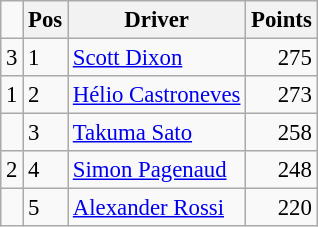<table class="wikitable" style="font-size: 95%;">
<tr>
<td></td>
<th>Pos</th>
<th>Driver</th>
<th>Points</th>
</tr>
<tr>
<td align="left"> 3</td>
<td>1</td>
<td> <a href='#'>Scott Dixon</a></td>
<td align="right">275</td>
</tr>
<tr>
<td align="left"> 1</td>
<td>2</td>
<td> <a href='#'>Hélio Castroneves</a></td>
<td align="right">273</td>
</tr>
<tr>
<td align="left"></td>
<td>3</td>
<td> <a href='#'>Takuma Sato</a></td>
<td align="right">258</td>
</tr>
<tr>
<td align="left"> 2</td>
<td>4</td>
<td> <a href='#'>Simon Pagenaud</a></td>
<td align="right">248</td>
</tr>
<tr>
<td align="left"></td>
<td>5</td>
<td> <a href='#'>Alexander Rossi</a></td>
<td align="right">220</td>
</tr>
</table>
